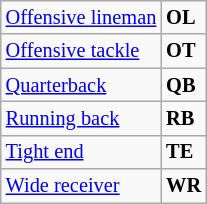<table class="wikitable" style="font-size:85%;">
<tr>
<td><a href='#'>Offensive lineman</a></td>
<td><strong>OL</strong></td>
</tr>
<tr>
<td><a href='#'>Offensive tackle</a></td>
<td><strong>OT</strong></td>
</tr>
<tr>
<td><a href='#'>Quarterback</a></td>
<td><strong>QB</strong></td>
</tr>
<tr>
<td><a href='#'>Running back</a></td>
<td><strong>RB</strong></td>
</tr>
<tr>
<td><a href='#'>Tight end</a></td>
<td><strong>TE</strong></td>
</tr>
<tr>
<td><a href='#'>Wide receiver</a></td>
<td><strong>WR</strong></td>
</tr>
</table>
